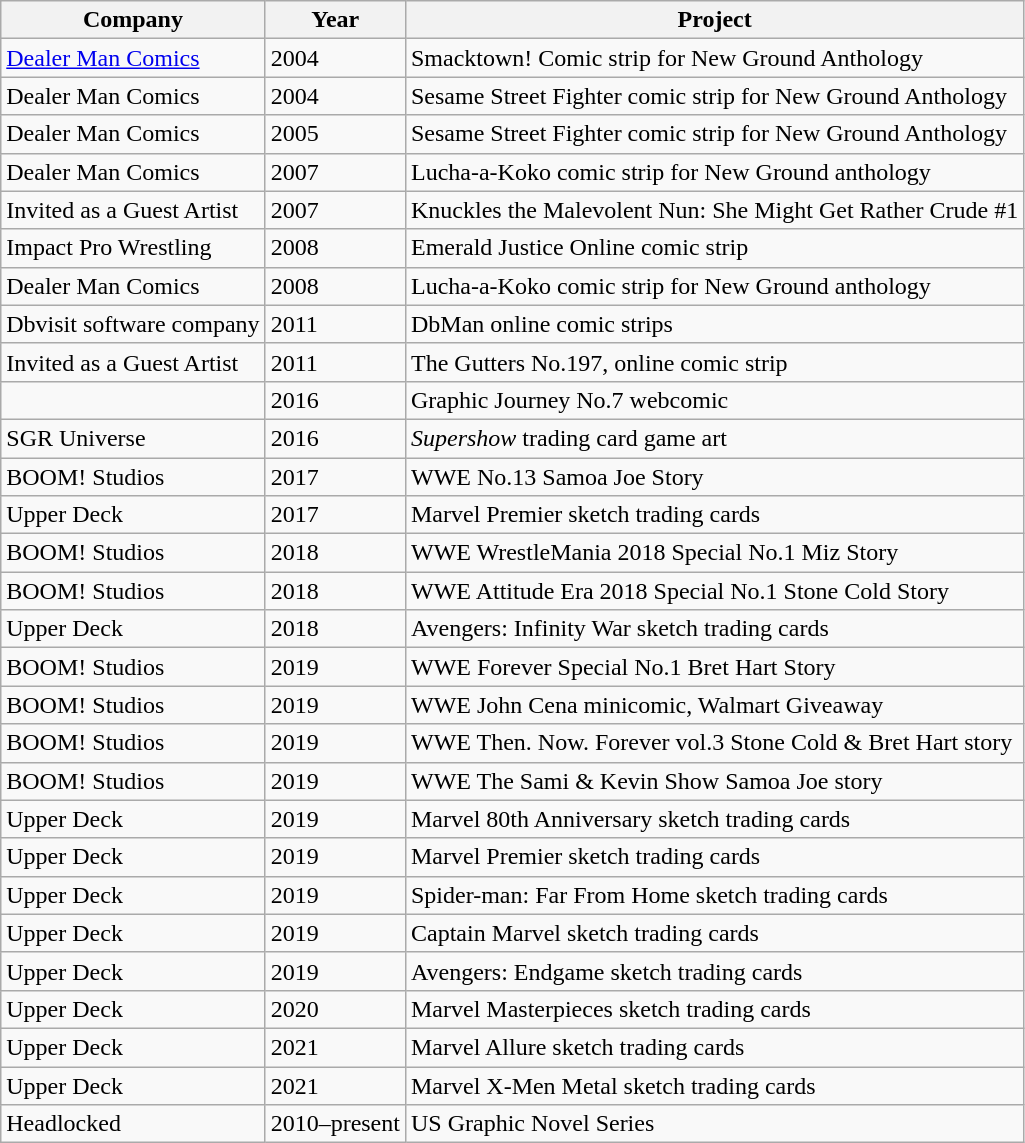<table class="wikitable">
<tr>
<th>Company</th>
<th>Year</th>
<th>Project</th>
</tr>
<tr>
<td><a href='#'>Dealer Man Comics</a></td>
<td>2004</td>
<td>Smacktown! Comic strip for New Ground Anthology</td>
</tr>
<tr>
<td>Dealer Man Comics</td>
<td>2004</td>
<td>Sesame Street Fighter comic strip for New Ground Anthology</td>
</tr>
<tr>
<td>Dealer Man Comics</td>
<td>2005</td>
<td>Sesame Street Fighter comic strip for New Ground Anthology</td>
</tr>
<tr>
<td>Dealer Man Comics</td>
<td>2007</td>
<td>Lucha-a-Koko comic strip for New Ground anthology</td>
</tr>
<tr>
<td>Invited as a Guest Artist</td>
<td>2007</td>
<td>Knuckles the Malevolent Nun: She Might Get Rather Crude #1</td>
</tr>
<tr>
<td>Impact Pro Wrestling</td>
<td>2008</td>
<td>Emerald Justice Online comic strip</td>
</tr>
<tr>
<td>Dealer Man Comics</td>
<td>2008</td>
<td>Lucha-a-Koko comic strip for New Ground anthology</td>
</tr>
<tr>
<td>Dbvisit software company</td>
<td>2011</td>
<td>DbMan online comic strips</td>
</tr>
<tr>
<td>Invited as a Guest Artist</td>
<td>2011</td>
<td>The Gutters No.197, online comic strip</td>
</tr>
<tr>
<td></td>
<td>2016</td>
<td>Graphic Journey No.7 webcomic</td>
</tr>
<tr>
<td>SGR Universe</td>
<td>2016</td>
<td><em>Supershow</em> trading card game art</td>
</tr>
<tr>
<td>BOOM! Studios</td>
<td>2017</td>
<td>WWE No.13 Samoa Joe Story</td>
</tr>
<tr>
<td>Upper Deck</td>
<td>2017</td>
<td>Marvel Premier sketch trading cards</td>
</tr>
<tr>
<td>BOOM! Studios</td>
<td>2018</td>
<td>WWE WrestleMania 2018 Special No.1 Miz Story</td>
</tr>
<tr>
<td>BOOM! Studios</td>
<td>2018</td>
<td>WWE Attitude Era 2018 Special No.1 Stone Cold Story</td>
</tr>
<tr>
<td>Upper Deck</td>
<td>2018</td>
<td>Avengers: Infinity War sketch trading cards</td>
</tr>
<tr>
<td>BOOM! Studios</td>
<td>2019</td>
<td>WWE Forever Special No.1 Bret Hart Story</td>
</tr>
<tr>
<td>BOOM! Studios</td>
<td>2019</td>
<td>WWE John Cena minicomic, Walmart Giveaway</td>
</tr>
<tr>
<td>BOOM! Studios</td>
<td>2019</td>
<td>WWE Then. Now. Forever vol.3 Stone Cold & Bret Hart story</td>
</tr>
<tr>
<td>BOOM! Studios</td>
<td>2019</td>
<td>WWE The Sami & Kevin Show Samoa Joe story</td>
</tr>
<tr>
<td>Upper Deck</td>
<td>2019</td>
<td>Marvel 80th Anniversary sketch trading cards</td>
</tr>
<tr>
<td>Upper Deck</td>
<td>2019</td>
<td>Marvel Premier sketch trading cards</td>
</tr>
<tr>
<td>Upper Deck</td>
<td>2019</td>
<td>Spider-man: Far From Home sketch trading cards</td>
</tr>
<tr>
<td>Upper Deck</td>
<td>2019</td>
<td>Captain Marvel sketch trading cards</td>
</tr>
<tr>
<td>Upper Deck</td>
<td>2019</td>
<td>Avengers: Endgame sketch trading cards</td>
</tr>
<tr>
<td>Upper Deck</td>
<td>2020</td>
<td>Marvel Masterpieces sketch trading cards</td>
</tr>
<tr>
<td>Upper Deck</td>
<td>2021</td>
<td>Marvel Allure sketch trading cards</td>
</tr>
<tr>
<td>Upper Deck</td>
<td>2021</td>
<td>Marvel X-Men Metal sketch trading cards</td>
</tr>
<tr>
<td>Headlocked</td>
<td>2010–present</td>
<td>US Graphic Novel Series</td>
</tr>
</table>
